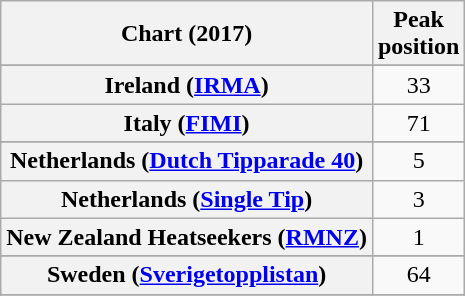<table class="wikitable sortable plainrowheaders" style="text-align:center">
<tr>
<th scope="col">Chart (2017)</th>
<th scope="col">Peak<br>position</th>
</tr>
<tr>
</tr>
<tr>
</tr>
<tr>
</tr>
<tr>
</tr>
<tr>
</tr>
<tr>
</tr>
<tr>
</tr>
<tr>
<th scope="row">Ireland (<a href='#'>IRMA</a>)</th>
<td>33</td>
</tr>
<tr>
<th scope="row">Italy (<a href='#'>FIMI</a>)</th>
<td>71</td>
</tr>
<tr>
</tr>
<tr>
<th scope="row">Netherlands (<a href='#'>Dutch Tipparade 40</a>)</th>
<td>5</td>
</tr>
<tr>
<th scope="row">Netherlands (<a href='#'>Single Tip</a>)</th>
<td>3</td>
</tr>
<tr>
<th scope="row">New Zealand Heatseekers (<a href='#'>RMNZ</a>)</th>
<td>1</td>
</tr>
<tr>
</tr>
<tr>
</tr>
<tr>
</tr>
<tr>
</tr>
<tr>
<th scope="row">Sweden (<a href='#'>Sverigetopplistan</a>)</th>
<td>64</td>
</tr>
<tr>
</tr>
<tr>
</tr>
<tr>
</tr>
<tr>
</tr>
</table>
